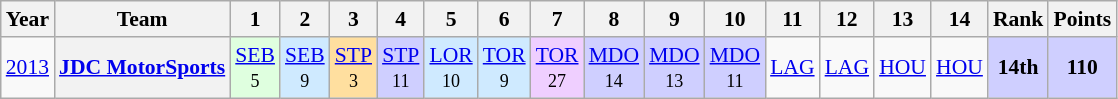<table class="wikitable" style="text-align:center; font-size:90%">
<tr>
<th>Year</th>
<th>Team</th>
<th>1</th>
<th>2</th>
<th>3</th>
<th>4</th>
<th>5</th>
<th>6</th>
<th>7</th>
<th>8</th>
<th>9</th>
<th>10</th>
<th>11</th>
<th>12</th>
<th>13</th>
<th>14</th>
<th>Rank</th>
<th>Points</th>
</tr>
<tr>
<td><a href='#'>2013</a></td>
<th><a href='#'>JDC MotorSports</a></th>
<td style="background:#DFFFDF;"><a href='#'>SEB</a><br><small>5</small></td>
<td style="background:#CFEAFF;"><a href='#'>SEB</a><br><small>9</small></td>
<td style="background:#FFDF9F;"><a href='#'>STP</a><br><small>3</small></td>
<td style="background:#CFCFFF;"><a href='#'>STP</a><br><small>11</small></td>
<td style="background:#CFEAFF;"><a href='#'>LOR</a><br><small>10</small></td>
<td style="background:#CFEAFF;"><a href='#'>TOR</a><br><small>9</small></td>
<td style="background:#EFCFFF;"><a href='#'>TOR</a><br><small>27</small></td>
<td style="background:#CFCFFF;"><a href='#'>MDO</a><br><small>14</small></td>
<td style="background:#CFCFFF;"><a href='#'>MDO</a><br><small>13</small></td>
<td style="background:#CFCFFF;"><a href='#'>MDO</a><br><small>11</small></td>
<td><a href='#'>LAG</a><br><small> </small></td>
<td><a href='#'>LAG</a><br><small> </small></td>
<td><a href='#'>HOU</a><br><small> </small></td>
<td><a href='#'>HOU</a><br><small> </small></td>
<td style="background:#CFCFFF;"><strong>14th</strong></td>
<td style="background:#CFCFFF;"><strong>110</strong></td>
</tr>
</table>
